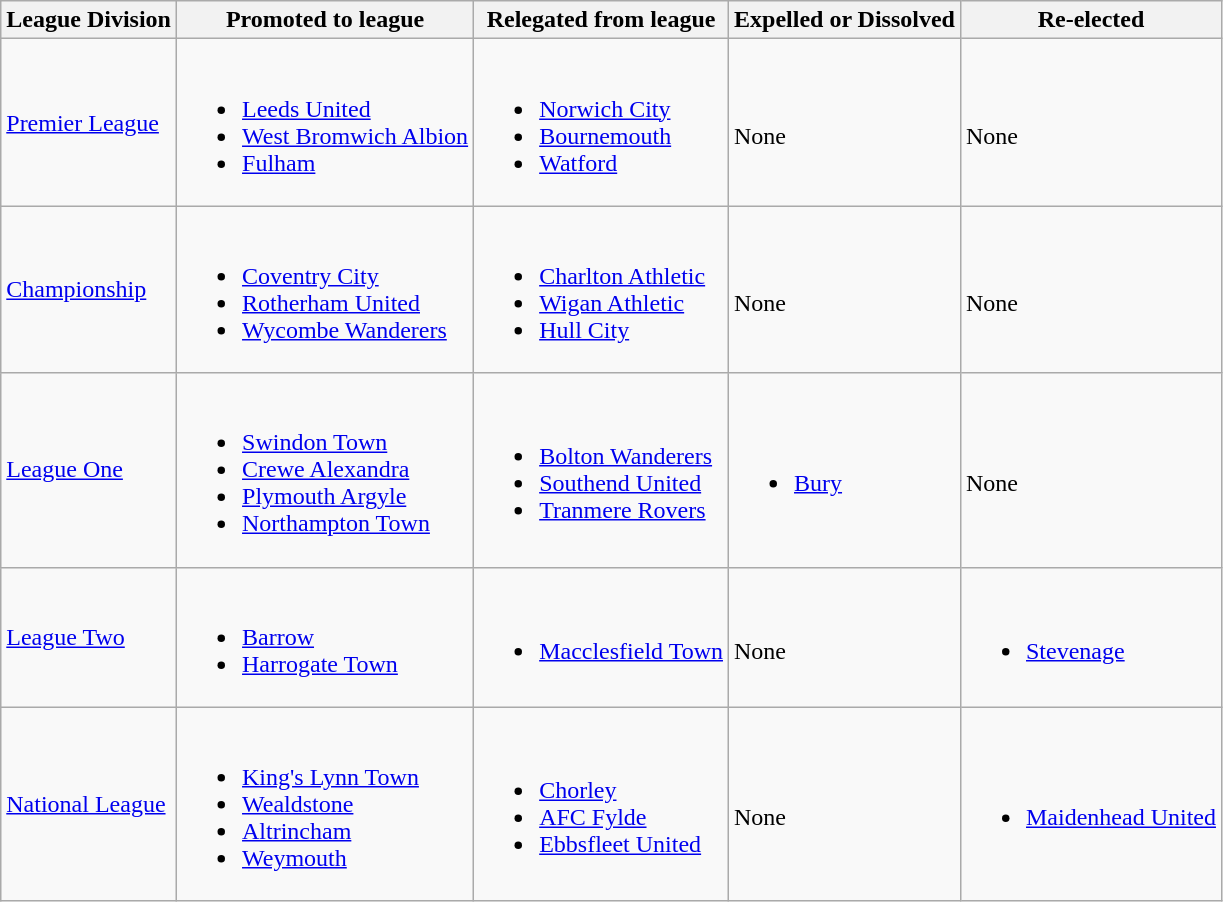<table class="wikitable">
<tr>
<th>League Division</th>
<th>Promoted to league </th>
<th>Relegated from league </th>
<th>Expelled or Dissolved</th>
<th>Re-elected</th>
</tr>
<tr>
<td><a href='#'>Premier League</a></td>
<td><br><ul><li><a href='#'>Leeds United</a> </li><li><a href='#'>West Bromwich Albion</a> </li><li><a href='#'>Fulham</a> </li></ul></td>
<td><br><ul><li><a href='#'>Norwich City</a> </li><li><a href='#'>Bournemouth</a> </li><li><a href='#'>Watford</a> </li></ul></td>
<td><br>None</td>
<td><br>None</td>
</tr>
<tr>
<td><a href='#'>Championship</a></td>
<td><br><ul><li><a href='#'>Coventry City</a> </li><li><a href='#'>Rotherham United</a> </li><li><a href='#'>Wycombe Wanderers</a> </li></ul></td>
<td><br><ul><li><a href='#'>Charlton Athletic</a> </li><li><a href='#'>Wigan Athletic</a> </li><li><a href='#'>Hull City</a> </li></ul></td>
<td><br>None</td>
<td><br>None</td>
</tr>
<tr>
<td><a href='#'>League One</a></td>
<td><br><ul><li><a href='#'>Swindon Town</a> </li><li><a href='#'>Crewe Alexandra</a> </li><li><a href='#'>Plymouth Argyle</a> </li><li><a href='#'>Northampton Town</a> </li></ul></td>
<td><br><ul><li><a href='#'>Bolton Wanderers</a> </li><li><a href='#'>Southend United</a> </li><li><a href='#'>Tranmere Rovers</a> </li></ul></td>
<td><br><ul><li><a href='#'>Bury</a></li></ul></td>
<td><br>None</td>
</tr>
<tr>
<td><a href='#'>League Two</a></td>
<td><br><ul><li><a href='#'>Barrow</a> </li><li><a href='#'>Harrogate Town</a> </li></ul></td>
<td><br><ul><li><a href='#'>Macclesfield Town</a> </li></ul></td>
<td><br>None</td>
<td><br><ul><li><a href='#'>Stevenage</a></li></ul></td>
</tr>
<tr>
<td><a href='#'>National League</a></td>
<td><br><ul><li><a href='#'>King's Lynn Town</a> </li><li><a href='#'>Wealdstone</a> </li><li><a href='#'>Altrincham</a> </li><li><a href='#'>Weymouth</a> </li></ul></td>
<td><br><ul><li><a href='#'>Chorley</a> </li><li><a href='#'>AFC Fylde</a> </li><li><a href='#'>Ebbsfleet United</a> </li></ul></td>
<td><br>None</td>
<td><br><ul><li><a href='#'>Maidenhead United</a></li></ul></td>
</tr>
</table>
